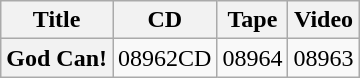<table class=wikitable>
<tr>
<th>Title</th>
<th>CD</th>
<th>Tape</th>
<th>Video</th>
</tr>
<tr>
<th>God Can!</th>
<td>08962CD</td>
<td>08964</td>
<td>08963</td>
</tr>
</table>
